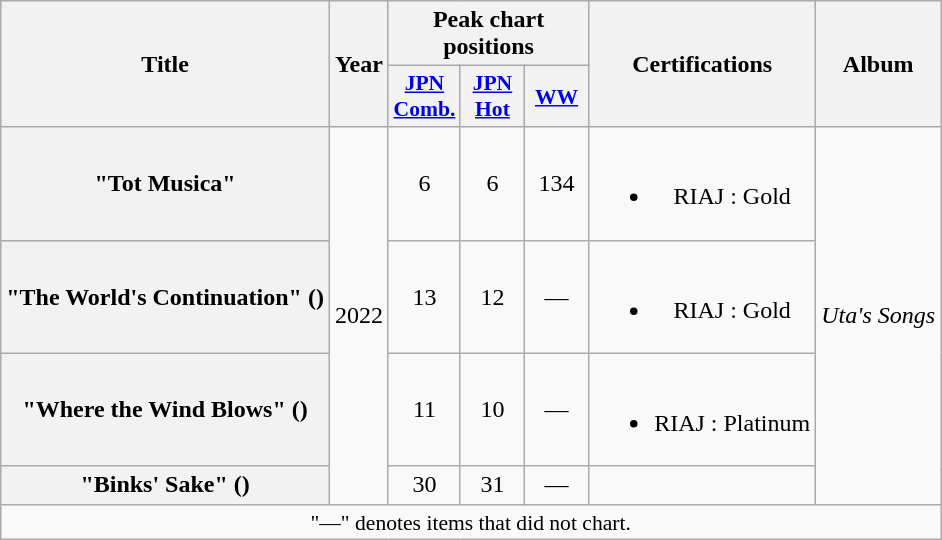<table class="wikitable plainrowheaders" style="text-align:center;">
<tr>
<th scope="col" rowspan="2">Title</th>
<th scope="col" rowspan="2">Year</th>
<th colspan="3">Peak chart positions</th>
<th scope="col" rowspan="2">Certifications</th>
<th scope="col" rowspan="2">Album</th>
</tr>
<tr>
<th scope="col" style="width:2.5em;font-size:90%;"><a href='#'>JPN<br>Comb.</a><br></th>
<th scope="col" style="width:2.5em;font-size:90%;"><a href='#'>JPN<br>Hot</a><br></th>
<th scope="col" style="width:2.5em;font-size:90%;"><a href='#'>WW</a><br></th>
</tr>
<tr>
<th scope="row">"Tot Musica"</th>
<td rowspan="4">2022</td>
<td>6</td>
<td>6</td>
<td>134</td>
<td><br><ul><li>RIAJ : Gold</li></ul></td>
<td rowspan="4"><em>Uta's Songs</em></td>
</tr>
<tr>
<th scope="row">"The World's Continuation" ()</th>
<td>13</td>
<td>12</td>
<td>—</td>
<td><br><ul><li>RIAJ : Gold</li></ul></td>
</tr>
<tr>
<th scope="row">"Where the Wind Blows" ()</th>
<td>11</td>
<td>10</td>
<td>—</td>
<td><br><ul><li>RIAJ : Platinum</li></ul></td>
</tr>
<tr>
<th scope="row">"Binks' Sake" ()</th>
<td>30</td>
<td>31</td>
<td>—</td>
<td></td>
</tr>
<tr>
<td colspan="8" align="center" style="font-size:90%;">"—" denotes items that did not chart.</td>
</tr>
</table>
